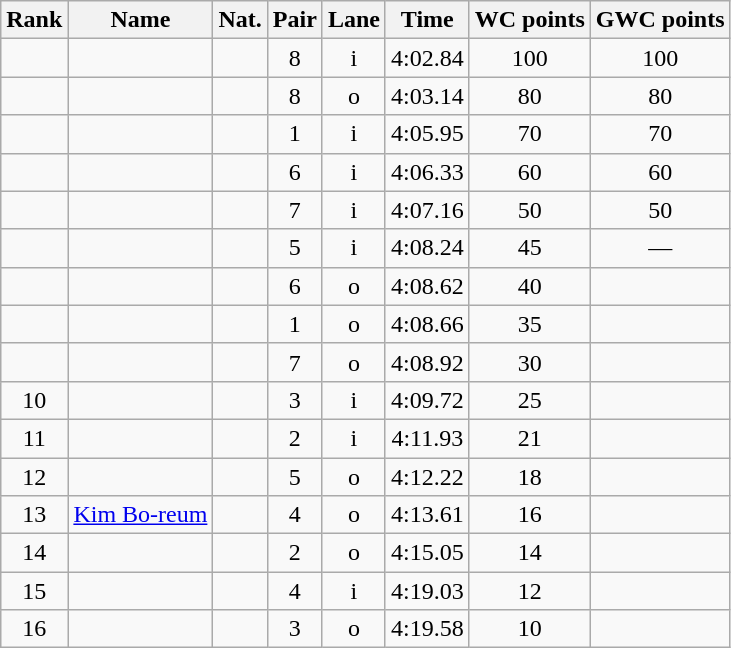<table class="wikitable sortable" style="text-align:center">
<tr>
<th>Rank</th>
<th>Name</th>
<th>Nat.</th>
<th>Pair</th>
<th>Lane</th>
<th>Time</th>
<th>WC points</th>
<th>GWC points</th>
</tr>
<tr>
<td></td>
<td align=left></td>
<td></td>
<td>8</td>
<td>i</td>
<td>4:02.84</td>
<td>100</td>
<td>100</td>
</tr>
<tr>
<td></td>
<td align=left></td>
<td></td>
<td>8</td>
<td>o</td>
<td>4:03.14</td>
<td>80</td>
<td>80</td>
</tr>
<tr>
<td></td>
<td align=left></td>
<td></td>
<td>1</td>
<td>i</td>
<td>4:05.95</td>
<td>70</td>
<td>70</td>
</tr>
<tr>
<td></td>
<td align=left></td>
<td></td>
<td>6</td>
<td>i</td>
<td>4:06.33</td>
<td>60</td>
<td>60</td>
</tr>
<tr>
<td></td>
<td align=left></td>
<td></td>
<td>7</td>
<td>i</td>
<td>4:07.16</td>
<td>50</td>
<td>50</td>
</tr>
<tr>
<td></td>
<td align=left></td>
<td></td>
<td>5</td>
<td>i</td>
<td>4:08.24</td>
<td>45</td>
<td>—</td>
</tr>
<tr>
<td></td>
<td align=left></td>
<td></td>
<td>6</td>
<td>o</td>
<td>4:08.62</td>
<td>40</td>
<td></td>
</tr>
<tr>
<td></td>
<td align=left></td>
<td></td>
<td>1</td>
<td>o</td>
<td>4:08.66</td>
<td>35</td>
<td></td>
</tr>
<tr>
<td></td>
<td align=left></td>
<td></td>
<td>7</td>
<td>o</td>
<td>4:08.92</td>
<td>30</td>
<td></td>
</tr>
<tr>
<td>10</td>
<td align=left></td>
<td></td>
<td>3</td>
<td>i</td>
<td>4:09.72</td>
<td>25</td>
<td></td>
</tr>
<tr>
<td>11</td>
<td align=left></td>
<td></td>
<td>2</td>
<td>i</td>
<td>4:11.93</td>
<td>21</td>
<td></td>
</tr>
<tr>
<td>12</td>
<td align=left></td>
<td></td>
<td>5</td>
<td>o</td>
<td>4:12.22</td>
<td>18</td>
<td></td>
</tr>
<tr>
<td>13</td>
<td align=left><a href='#'>Kim Bo-reum</a></td>
<td></td>
<td>4</td>
<td>o</td>
<td>4:13.61</td>
<td>16</td>
<td></td>
</tr>
<tr>
<td>14</td>
<td align=left></td>
<td></td>
<td>2</td>
<td>o</td>
<td>4:15.05</td>
<td>14</td>
<td></td>
</tr>
<tr>
<td>15</td>
<td align=left></td>
<td></td>
<td>4</td>
<td>i</td>
<td>4:19.03</td>
<td>12</td>
<td></td>
</tr>
<tr>
<td>16</td>
<td align=left></td>
<td></td>
<td>3</td>
<td>o</td>
<td>4:19.58</td>
<td>10</td>
<td></td>
</tr>
</table>
